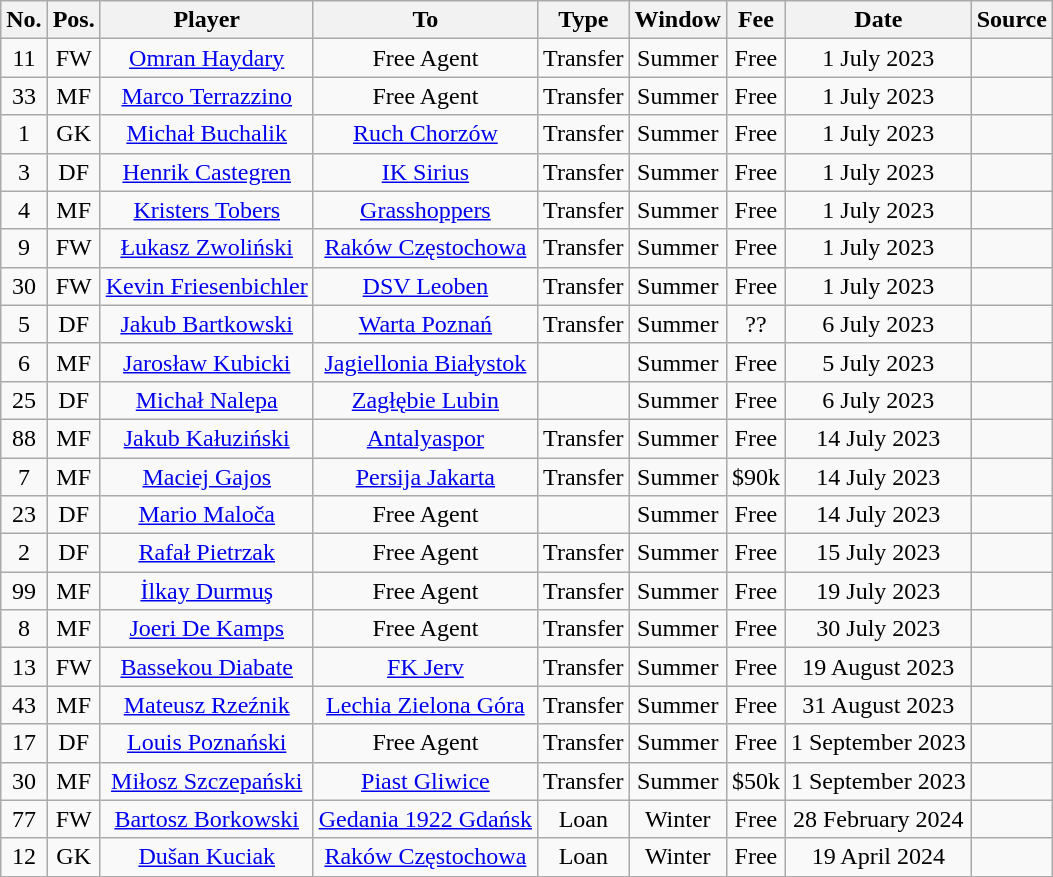<table class="wikitable" style="text-align: center">
<tr>
<th>No.</th>
<th>Pos.</th>
<th>Player</th>
<th>To</th>
<th>Type</th>
<th>Window</th>
<th>Fee</th>
<th>Date</th>
<th>Source</th>
</tr>
<tr>
<td>11</td>
<td>FW</td>
<td><a href='#'>Omran Haydary</a></td>
<td>Free Agent</td>
<td>Transfer</td>
<td>Summer</td>
<td>Free</td>
<td>1 July 2023</td>
<td></td>
</tr>
<tr>
<td>33</td>
<td>MF</td>
<td><a href='#'>Marco Terrazzino</a></td>
<td>Free Agent</td>
<td>Transfer</td>
<td>Summer</td>
<td>Free</td>
<td>1 July 2023</td>
<td></td>
</tr>
<tr>
<td>1</td>
<td>GK</td>
<td><a href='#'>Michał Buchalik</a></td>
<td><a href='#'>Ruch Chorzów</a></td>
<td>Transfer</td>
<td>Summer</td>
<td>Free</td>
<td>1 July 2023</td>
<td></td>
</tr>
<tr>
<td>3</td>
<td>DF</td>
<td><a href='#'>Henrik Castegren</a></td>
<td><a href='#'>IK Sirius</a></td>
<td>Transfer</td>
<td>Summer</td>
<td>Free</td>
<td>1 July 2023</td>
<td></td>
</tr>
<tr>
<td>4</td>
<td>MF</td>
<td><a href='#'>Kristers Tobers</a></td>
<td><a href='#'>Grasshoppers</a></td>
<td>Transfer</td>
<td>Summer</td>
<td>Free</td>
<td>1 July 2023</td>
<td></td>
</tr>
<tr>
<td>9</td>
<td>FW</td>
<td><a href='#'>Łukasz Zwoliński</a></td>
<td><a href='#'>Raków Częstochowa</a></td>
<td>Transfer</td>
<td>Summer</td>
<td>Free</td>
<td>1 July 2023</td>
<td></td>
</tr>
<tr>
<td>30</td>
<td>FW</td>
<td><a href='#'>Kevin Friesenbichler</a></td>
<td><a href='#'>DSV Leoben</a></td>
<td>Transfer</td>
<td>Summer</td>
<td>Free</td>
<td>1 July 2023</td>
<td></td>
</tr>
<tr>
<td>5</td>
<td>DF</td>
<td><a href='#'>Jakub Bartkowski</a></td>
<td><a href='#'>Warta Poznań</a></td>
<td>Transfer</td>
<td>Summer</td>
<td>??</td>
<td>6 July 2023</td>
<td></td>
</tr>
<tr>
<td>6</td>
<td>MF</td>
<td><a href='#'>Jarosław Kubicki</a></td>
<td><a href='#'>Jagiellonia Białystok</a></td>
<td></td>
<td>Summer</td>
<td>Free</td>
<td>5 July 2023</td>
<td></td>
</tr>
<tr>
<td>25</td>
<td>DF</td>
<td><a href='#'>Michał Nalepa</a></td>
<td><a href='#'>Zagłębie Lubin</a></td>
<td></td>
<td>Summer</td>
<td>Free</td>
<td>6 July 2023</td>
<td></td>
</tr>
<tr>
<td>88</td>
<td>MF</td>
<td><a href='#'>Jakub Kałuziński</a></td>
<td><a href='#'>Antalyaspor</a></td>
<td>Transfer</td>
<td>Summer</td>
<td>Free</td>
<td>14 July 2023</td>
<td></td>
</tr>
<tr>
<td>7</td>
<td>MF</td>
<td><a href='#'>Maciej Gajos</a></td>
<td><a href='#'>Persija Jakarta</a></td>
<td>Transfer</td>
<td>Summer</td>
<td>$90k</td>
<td>14 July 2023</td>
<td></td>
</tr>
<tr>
<td>23</td>
<td>DF</td>
<td><a href='#'>Mario Maloča</a></td>
<td>Free Agent</td>
<td></td>
<td>Summer</td>
<td>Free</td>
<td>14 July 2023</td>
<td></td>
</tr>
<tr>
<td>2</td>
<td>DF</td>
<td><a href='#'>Rafał Pietrzak</a></td>
<td>Free Agent</td>
<td>Transfer</td>
<td>Summer</td>
<td>Free</td>
<td>15 July 2023</td>
<td></td>
</tr>
<tr>
<td>99</td>
<td>MF</td>
<td><a href='#'>İlkay Durmuş</a></td>
<td>Free Agent</td>
<td>Transfer</td>
<td>Summer</td>
<td>Free</td>
<td>19 July 2023</td>
<td></td>
</tr>
<tr>
<td>8</td>
<td>MF</td>
<td><a href='#'>Joeri De Kamps</a></td>
<td>Free Agent</td>
<td>Transfer</td>
<td>Summer</td>
<td>Free</td>
<td>30 July 2023</td>
<td></td>
</tr>
<tr>
<td>13</td>
<td>FW</td>
<td><a href='#'>Bassekou Diabate</a></td>
<td><a href='#'>FK Jerv</a></td>
<td>Transfer</td>
<td>Summer</td>
<td>Free</td>
<td>19 August 2023</td>
<td></td>
</tr>
<tr>
<td>43</td>
<td>MF</td>
<td><a href='#'>Mateusz Rzeźnik</a></td>
<td><a href='#'>Lechia Zielona Góra</a></td>
<td>Transfer</td>
<td>Summer</td>
<td>Free</td>
<td>31 August 2023</td>
<td></td>
</tr>
<tr>
<td>17</td>
<td>DF</td>
<td><a href='#'>Louis Poznański</a></td>
<td>Free Agent</td>
<td>Transfer</td>
<td>Summer</td>
<td>Free</td>
<td>1 September 2023</td>
<td></td>
</tr>
<tr>
<td>30</td>
<td>MF</td>
<td><a href='#'>Miłosz Szczepański</a></td>
<td><a href='#'>Piast Gliwice</a></td>
<td>Transfer</td>
<td>Summer</td>
<td>$50k</td>
<td>1 September 2023</td>
<td></td>
</tr>
<tr>
<td>77</td>
<td>FW</td>
<td><a href='#'>Bartosz Borkowski</a></td>
<td><a href='#'>Gedania 1922 Gdańsk</a></td>
<td>Loan</td>
<td>Winter</td>
<td>Free</td>
<td>28 February 2024</td>
<td></td>
</tr>
<tr>
<td>12</td>
<td>GK</td>
<td><a href='#'>Dušan Kuciak</a></td>
<td><a href='#'>Raków Częstochowa</a></td>
<td>Loan</td>
<td>Winter</td>
<td>Free</td>
<td>19 April 2024</td>
<td></td>
</tr>
</table>
